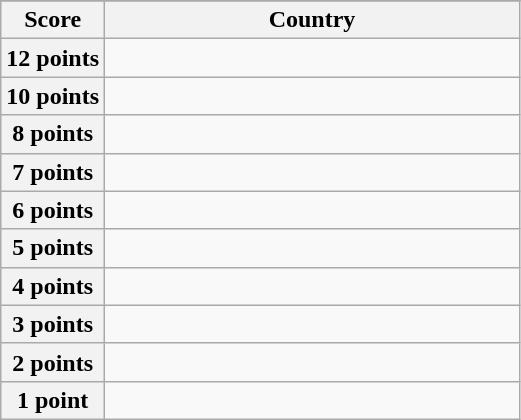<table class="wikitable">
<tr>
</tr>
<tr>
<th scope="col" width="20%">Score</th>
<th scope="col">Country</th>
</tr>
<tr>
<th scope="row">12 points</th>
<td></td>
</tr>
<tr>
<th scope="row">10 points</th>
<td></td>
</tr>
<tr>
<th scope="row">8 points</th>
<td></td>
</tr>
<tr>
<th scope="row">7 points</th>
<td></td>
</tr>
<tr>
<th scope="row">6 points</th>
<td></td>
</tr>
<tr>
<th scope="row">5 points</th>
<td></td>
</tr>
<tr>
<th scope="row">4 points</th>
<td></td>
</tr>
<tr>
<th scope="row">3 points</th>
<td></td>
</tr>
<tr>
<th scope="row">2 points</th>
<td></td>
</tr>
<tr>
<th scope="row">1 point</th>
<td></td>
</tr>
</table>
